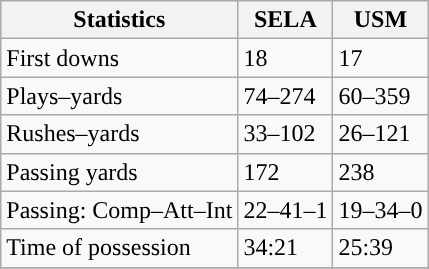<table class="wikitable" style="float: left;">
<tr>
<th>Statistics</th>
<th>SELA</th>
<th>USM</th>
</tr>
<tr>
<td>First downs</td>
<td>18</td>
<td>17</td>
</tr>
<tr>
<td>Plays–yards</td>
<td>74–274</td>
<td>60–359</td>
</tr>
<tr>
<td>Rushes–yards</td>
<td>33–102</td>
<td>26–121</td>
</tr>
<tr>
<td>Passing yards</td>
<td>172</td>
<td>238</td>
</tr>
<tr>
<td>Passing: Comp–Att–Int</td>
<td>22–41–1</td>
<td>19–34–0</td>
</tr>
<tr>
<td>Time of possession</td>
<td>34:21</td>
<td>25:39</td>
</tr>
<tr>
</tr>
</table>
